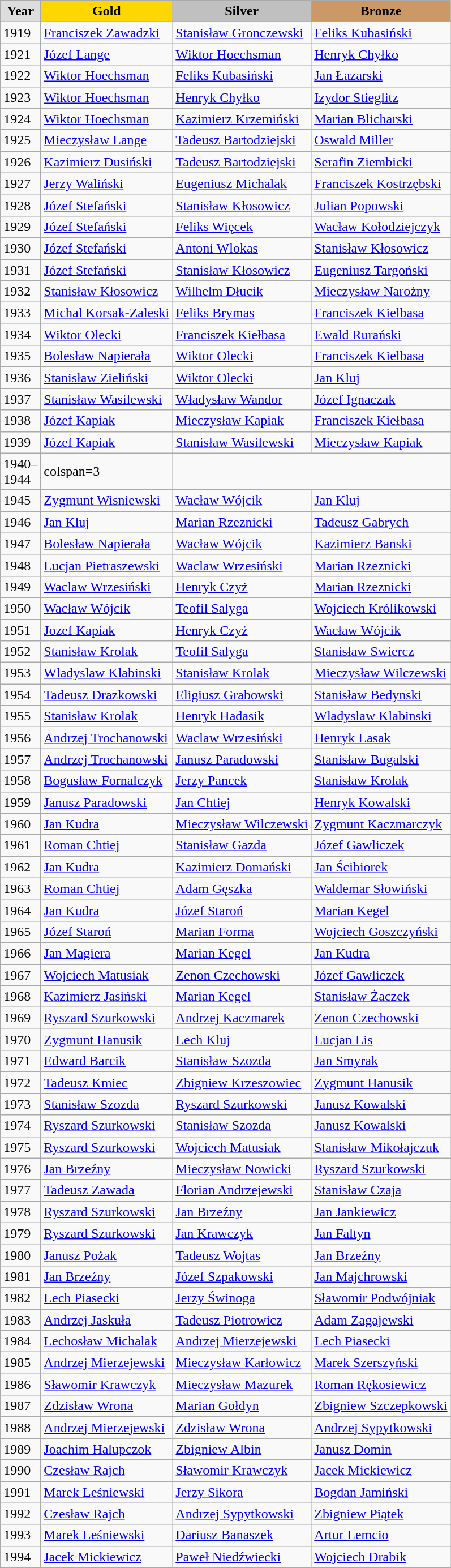<table class="wikitable" style="text-align:left;">
<tr>
<td style="background:#DDDDDD; font-weight:bold; text-align:center;">Year</td>
<td style="background:gold; font-weight:bold; text-align:center;">Gold</td>
<td style="background:silver; font-weight:bold; text-align:center;">Silver</td>
<td style="background:#cc9966; font-weight:bold; text-align:center;">Bronze</td>
</tr>
<tr>
<td>1919</td>
<td><a href='#'>Franciszek Zawadzki</a></td>
<td><a href='#'>Stanisław Gronczewski</a></td>
<td><a href='#'>Feliks Kubasiński</a></td>
</tr>
<tr>
<td>1921</td>
<td><a href='#'>Józef Lange</a></td>
<td><a href='#'>Wiktor Hoechsman</a></td>
<td><a href='#'>Henryk Chyłko</a></td>
</tr>
<tr>
<td>1922</td>
<td><a href='#'>Wiktor Hoechsman</a></td>
<td><a href='#'>Feliks Kubasiński</a></td>
<td><a href='#'>Jan Łazarski</a></td>
</tr>
<tr>
<td>1923</td>
<td><a href='#'>Wiktor Hoechsman</a></td>
<td><a href='#'>Henryk Chyłko</a></td>
<td><a href='#'>Izydor Stieglitz</a></td>
</tr>
<tr>
<td>1924</td>
<td><a href='#'>Wiktor Hoechsman</a></td>
<td><a href='#'>Kazimierz Krzemiński</a></td>
<td><a href='#'>Marian Blicharski</a></td>
</tr>
<tr>
<td>1925</td>
<td><a href='#'>Mieczysław Lange</a></td>
<td><a href='#'>Tadeusz Bartodziejski</a></td>
<td><a href='#'>Oswald Miller</a></td>
</tr>
<tr>
<td>1926</td>
<td><a href='#'>Kazimierz Dusiński</a></td>
<td><a href='#'>Tadeusz Bartodziejski</a></td>
<td><a href='#'>Serafin Ziembicki</a></td>
</tr>
<tr>
<td>1927</td>
<td><a href='#'>Jerzy Waliński</a></td>
<td><a href='#'>Eugeniusz Michalak</a></td>
<td><a href='#'>Franciszek Kostrzębski</a></td>
</tr>
<tr>
<td>1928</td>
<td><a href='#'>Józef Stefański</a></td>
<td><a href='#'>Stanisław Kłosowicz</a></td>
<td><a href='#'>Julian Popowski</a></td>
</tr>
<tr>
<td>1929</td>
<td><a href='#'>Józef Stefański</a></td>
<td><a href='#'>Feliks Więcek</a></td>
<td><a href='#'>Wacław Kołodziejczyk</a></td>
</tr>
<tr>
<td>1930</td>
<td><a href='#'>Józef Stefański</a></td>
<td><a href='#'>Antoni Wlokas</a></td>
<td><a href='#'>Stanisław Kłosowicz</a></td>
</tr>
<tr>
<td>1931</td>
<td><a href='#'>Józef Stefański</a></td>
<td><a href='#'>Stanisław Kłosowicz</a></td>
<td><a href='#'>Eugeniusz Targoński</a></td>
</tr>
<tr>
<td>1932</td>
<td><a href='#'>Stanisław Kłosowicz</a></td>
<td><a href='#'>Wilhelm Dłucik</a></td>
<td><a href='#'>Mieczysław Narożny</a></td>
</tr>
<tr>
<td>1933</td>
<td><a href='#'>Michal Korsak-Zaleski</a></td>
<td><a href='#'>Feliks Brymas</a></td>
<td><a href='#'>Franciszek Kielbasa</a></td>
</tr>
<tr>
<td>1934</td>
<td><a href='#'>Wiktor Olecki</a></td>
<td><a href='#'>Franciszek Kiełbasa</a></td>
<td><a href='#'>Ewald Rurański</a></td>
</tr>
<tr>
<td>1935</td>
<td><a href='#'>Bolesław Napierała</a></td>
<td><a href='#'>Wiktor Olecki</a></td>
<td><a href='#'>Franciszek Kielbasa</a></td>
</tr>
<tr>
<td>1936</td>
<td><a href='#'>Stanisław Zieliński</a></td>
<td><a href='#'>Wiktor Olecki</a></td>
<td><a href='#'>Jan Kluj</a></td>
</tr>
<tr>
<td>1937</td>
<td><a href='#'>Stanisław Wasilewski</a></td>
<td><a href='#'>Władysław Wandor</a></td>
<td><a href='#'>Józef Ignaczak</a></td>
</tr>
<tr>
<td>1938</td>
<td><a href='#'>Józef Kapiak</a></td>
<td><a href='#'>Mieczysław Kapiak</a></td>
<td><a href='#'>Franciszek Kiełbasa</a></td>
</tr>
<tr>
<td>1939</td>
<td><a href='#'>Józef Kapiak</a></td>
<td><a href='#'>Stanisław Wasilewski</a></td>
<td><a href='#'>Mieczysław Kapiak</a></td>
</tr>
<tr>
<td>1940–<br>1944</td>
<td>colspan=3 </td>
</tr>
<tr>
<td>1945</td>
<td><a href='#'>Zygmunt Wisniewski</a></td>
<td><a href='#'>Wacław Wójcik</a></td>
<td><a href='#'>Jan Kluj</a></td>
</tr>
<tr>
<td>1946</td>
<td><a href='#'>Jan Kluj</a></td>
<td><a href='#'>Marian Rzeznicki</a></td>
<td><a href='#'>Tadeusz Gabrych</a></td>
</tr>
<tr>
<td>1947</td>
<td><a href='#'>Bolesław Napierała</a></td>
<td><a href='#'>Wacław Wójcik</a></td>
<td><a href='#'>Kazimierz Banski</a></td>
</tr>
<tr>
<td>1948</td>
<td><a href='#'>Lucjan Pietraszewski</a></td>
<td><a href='#'>Waclaw Wrzesiński</a></td>
<td><a href='#'>Marian Rzeznicki</a></td>
</tr>
<tr>
<td>1949</td>
<td><a href='#'>Waclaw Wrzesiński</a></td>
<td><a href='#'>Henryk Czyż</a></td>
<td><a href='#'>Marian Rzeznicki</a></td>
</tr>
<tr>
<td>1950</td>
<td><a href='#'>Wacław Wójcik</a></td>
<td><a href='#'>Teofil Salyga</a></td>
<td><a href='#'>Wojciech Królikowski</a></td>
</tr>
<tr>
<td>1951</td>
<td><a href='#'>Jozef Kapiak</a></td>
<td><a href='#'>Henryk Czyż</a></td>
<td><a href='#'>Wacław Wójcik</a></td>
</tr>
<tr>
<td>1952</td>
<td><a href='#'>Stanisław Krolak</a></td>
<td><a href='#'>Teofil Salyga</a></td>
<td><a href='#'>Stanisław Swiercz</a></td>
</tr>
<tr>
<td>1953</td>
<td><a href='#'>Wladyslaw Klabinski</a></td>
<td><a href='#'>Stanisław Krolak</a></td>
<td><a href='#'>Mieczysław Wilczewski</a></td>
</tr>
<tr>
<td>1954</td>
<td><a href='#'>Tadeusz Drazkowski</a></td>
<td><a href='#'>Eligiusz Grabowski</a></td>
<td><a href='#'>Stanisław Bedynski</a></td>
</tr>
<tr>
<td>1955</td>
<td><a href='#'>Stanisław Krolak</a></td>
<td><a href='#'>Henryk Hadasik</a></td>
<td><a href='#'>Wladyslaw Klabinski</a></td>
</tr>
<tr>
<td>1956</td>
<td><a href='#'>Andrzej Trochanowski</a></td>
<td><a href='#'>Waclaw Wrzesiński</a></td>
<td><a href='#'>Henryk Lasak</a></td>
</tr>
<tr>
<td>1957</td>
<td><a href='#'>Andrzej Trochanowski</a></td>
<td><a href='#'>Janusz Paradowski</a></td>
<td><a href='#'>Stanisław Bugalski</a></td>
</tr>
<tr>
<td>1958</td>
<td><a href='#'>Bogusław Fornalczyk</a></td>
<td><a href='#'>Jerzy Pancek</a></td>
<td><a href='#'>Stanisław Krolak</a></td>
</tr>
<tr>
<td>1959</td>
<td><a href='#'>Janusz Paradowski</a></td>
<td><a href='#'>Jan Chtiej</a></td>
<td><a href='#'>Henryk Kowalski</a></td>
</tr>
<tr>
<td>1960</td>
<td><a href='#'>Jan Kudra</a></td>
<td><a href='#'>Mieczysław Wilczewski</a></td>
<td><a href='#'>Zygmunt Kaczmarczyk</a></td>
</tr>
<tr>
<td>1961</td>
<td><a href='#'>Roman Chtiej</a></td>
<td><a href='#'>Stanisław Gazda</a></td>
<td><a href='#'>Józef Gawliczek</a></td>
</tr>
<tr>
<td>1962</td>
<td><a href='#'>Jan Kudra</a></td>
<td><a href='#'>Kazimierz Domański</a></td>
<td><a href='#'>Jan Ścibiorek</a></td>
</tr>
<tr>
<td>1963</td>
<td><a href='#'>Roman Chtiej</a></td>
<td><a href='#'>Adam Gęszka</a></td>
<td><a href='#'>Waldemar Słowiński</a></td>
</tr>
<tr>
<td>1964</td>
<td><a href='#'>Jan Kudra</a></td>
<td><a href='#'>Józef Staroń</a></td>
<td><a href='#'>Marian Kegel</a></td>
</tr>
<tr>
<td>1965</td>
<td><a href='#'>Józef Staroń</a></td>
<td><a href='#'>Marian Forma</a></td>
<td><a href='#'>Wojciech Goszczyński</a></td>
</tr>
<tr>
<td>1966</td>
<td><a href='#'>Jan Magiera</a></td>
<td><a href='#'>Marian Kegel</a></td>
<td><a href='#'>Jan Kudra</a></td>
</tr>
<tr>
<td>1967</td>
<td><a href='#'>Wojciech Matusiak</a></td>
<td><a href='#'>Zenon Czechowski</a></td>
<td><a href='#'>Józef Gawliczek</a></td>
</tr>
<tr>
<td>1968</td>
<td><a href='#'>Kazimierz Jasiński</a></td>
<td><a href='#'>Marian Kegel</a></td>
<td><a href='#'>Stanisław Żaczek</a></td>
</tr>
<tr>
<td>1969</td>
<td><a href='#'>Ryszard Szurkowski</a></td>
<td><a href='#'>Andrzej Kaczmarek</a></td>
<td><a href='#'>Zenon Czechowski</a></td>
</tr>
<tr>
<td>1970</td>
<td><a href='#'>Zygmunt Hanusik</a></td>
<td><a href='#'>Lech Kluj</a></td>
<td><a href='#'>Lucjan Lis</a></td>
</tr>
<tr>
<td>1971</td>
<td><a href='#'>Edward Barcik</a></td>
<td><a href='#'>Stanisław Szozda</a></td>
<td><a href='#'>Jan Smyrak</a></td>
</tr>
<tr>
<td>1972</td>
<td><a href='#'>Tadeusz Kmiec</a></td>
<td><a href='#'>Zbigniew Krzeszowiec</a></td>
<td><a href='#'>Zygmunt Hanusik</a></td>
</tr>
<tr>
<td>1973</td>
<td><a href='#'>Stanisław Szozda</a></td>
<td><a href='#'>Ryszard Szurkowski</a></td>
<td><a href='#'>Janusz Kowalski</a></td>
</tr>
<tr>
<td>1974</td>
<td><a href='#'>Ryszard Szurkowski</a></td>
<td><a href='#'>Stanisław Szozda</a></td>
<td><a href='#'>Janusz Kowalski</a></td>
</tr>
<tr>
<td>1975</td>
<td><a href='#'>Ryszard Szurkowski</a></td>
<td><a href='#'>Wojciech Matusiak</a></td>
<td><a href='#'>Stanisław Mikołajczuk</a></td>
</tr>
<tr>
<td>1976</td>
<td><a href='#'>Jan Brzeźny</a></td>
<td><a href='#'>Mieczysław Nowicki</a></td>
<td><a href='#'>Ryszard Szurkowski</a></td>
</tr>
<tr>
<td>1977</td>
<td><a href='#'>Tadeusz Zawada</a></td>
<td><a href='#'>Florian Andrzejewski</a></td>
<td><a href='#'>Stanisław Czaja</a></td>
</tr>
<tr>
<td>1978</td>
<td><a href='#'>Ryszard Szurkowski</a></td>
<td><a href='#'>Jan Brzeźny</a></td>
<td><a href='#'>Jan Jankiewicz</a></td>
</tr>
<tr>
<td>1979</td>
<td><a href='#'>Ryszard Szurkowski</a></td>
<td><a href='#'>Jan Krawczyk</a></td>
<td><a href='#'>Jan Faltyn</a></td>
</tr>
<tr>
<td>1980</td>
<td><a href='#'>Janusz Pożak</a></td>
<td><a href='#'>Tadeusz Wojtas</a></td>
<td><a href='#'>Jan Brzeźny</a></td>
</tr>
<tr>
<td>1981</td>
<td><a href='#'>Jan Brzeźny</a></td>
<td><a href='#'>Józef Szpakowski</a></td>
<td><a href='#'>Jan Majchrowski</a></td>
</tr>
<tr>
<td>1982</td>
<td><a href='#'>Lech Piasecki</a></td>
<td><a href='#'>Jerzy Świnoga</a></td>
<td><a href='#'>Sławomir Podwójniak</a></td>
</tr>
<tr>
<td>1983</td>
<td><a href='#'>Andrzej Jaskuła</a></td>
<td><a href='#'>Tadeusz Piotrowicz</a></td>
<td><a href='#'>Adam Zagajewski</a></td>
</tr>
<tr>
<td>1984</td>
<td><a href='#'>Lechosław Michalak</a></td>
<td><a href='#'>Andrzej Mierzejewski</a></td>
<td><a href='#'>Lech Piasecki</a></td>
</tr>
<tr>
<td>1985</td>
<td><a href='#'>Andrzej Mierzejewski</a></td>
<td><a href='#'>Mieczysław Karłowicz</a></td>
<td><a href='#'>Marek Szerszyński</a></td>
</tr>
<tr>
<td>1986</td>
<td><a href='#'>Sławomir Krawczyk</a></td>
<td><a href='#'>Mieczysław Mazurek</a></td>
<td><a href='#'>Roman Rękosiewicz</a></td>
</tr>
<tr>
<td>1987</td>
<td><a href='#'>Zdzisław Wrona</a></td>
<td><a href='#'>Marian Gołdyn</a></td>
<td><a href='#'>Zbigniew Szczepkowski</a></td>
</tr>
<tr>
<td>1988</td>
<td><a href='#'>Andrzej Mierzejewski</a></td>
<td><a href='#'>Zdzisław Wrona</a></td>
<td><a href='#'>Andrzej Sypytkowski</a></td>
</tr>
<tr>
<td>1989</td>
<td><a href='#'>Joachim Halupczok</a></td>
<td><a href='#'>Zbigniew Albin</a></td>
<td><a href='#'>Janusz Domin</a></td>
</tr>
<tr>
<td>1990</td>
<td><a href='#'>Czesław Rajch</a></td>
<td><a href='#'>Sławomir Krawczyk</a></td>
<td><a href='#'>Jacek Mickiewicz</a></td>
</tr>
<tr>
<td>1991</td>
<td><a href='#'>Marek Leśniewski</a></td>
<td><a href='#'>Jerzy Sikora</a></td>
<td><a href='#'>Bogdan Jamiński</a></td>
</tr>
<tr>
<td>1992</td>
<td><a href='#'>Czesław Rajch</a></td>
<td><a href='#'>Andrzej Sypytkowski</a></td>
<td><a href='#'>Zbigniew Piątek</a></td>
</tr>
<tr>
<td>1993</td>
<td><a href='#'>Marek Leśniewski</a></td>
<td><a href='#'>Dariusz Banaszek</a></td>
<td><a href='#'>Artur Lemcio</a></td>
</tr>
<tr>
<td>1994</td>
<td><a href='#'>Jacek Mickiewicz</a></td>
<td><a href='#'>Paweł Niedźwiecki</a></td>
<td><a href='#'>Wojciech Drabik</a></td>
</tr>
</table>
